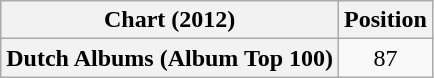<table class="wikitable sortable plainrowheaders">
<tr>
<th scope="col">Chart (2012)</th>
<th scope="col">Position</th>
</tr>
<tr>
<th scope="row">Dutch Albums (Album Top 100)</th>
<td align="center">87</td>
</tr>
</table>
